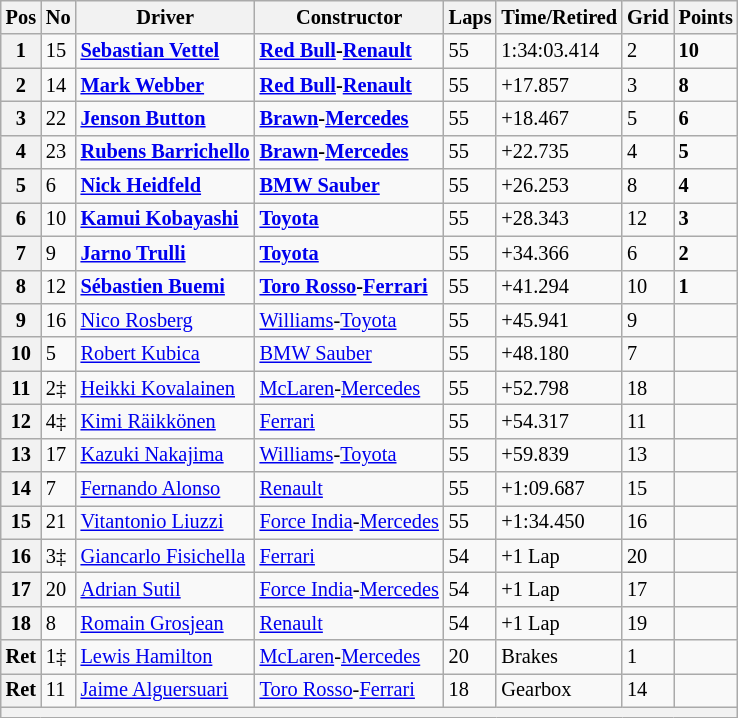<table class="wikitable" style="font-size: 85%">
<tr>
<th>Pos</th>
<th>No</th>
<th>Driver</th>
<th>Constructor</th>
<th>Laps</th>
<th>Time/Retired</th>
<th>Grid</th>
<th>Points</th>
</tr>
<tr>
<th>1</th>
<td>15</td>
<td> <strong><a href='#'>Sebastian Vettel</a></strong></td>
<td><strong><a href='#'>Red Bull</a>-<a href='#'>Renault</a></strong></td>
<td>55</td>
<td>1:34:03.414</td>
<td>2</td>
<td><strong>10</strong></td>
</tr>
<tr>
<th>2</th>
<td>14</td>
<td> <strong><a href='#'>Mark Webber</a></strong></td>
<td><strong><a href='#'>Red Bull</a>-<a href='#'>Renault</a></strong></td>
<td>55</td>
<td>+17.857</td>
<td>3</td>
<td><strong>8</strong></td>
</tr>
<tr>
<th>3</th>
<td>22</td>
<td> <strong><a href='#'>Jenson Button</a></strong></td>
<td><strong><a href='#'>Brawn</a>-<a href='#'>Mercedes</a></strong></td>
<td>55</td>
<td>+18.467</td>
<td>5</td>
<td><strong>6</strong></td>
</tr>
<tr>
<th>4</th>
<td>23</td>
<td> <strong><a href='#'>Rubens Barrichello</a></strong></td>
<td><strong><a href='#'>Brawn</a>-<a href='#'>Mercedes</a></strong></td>
<td>55</td>
<td>+22.735</td>
<td>4</td>
<td><strong>5</strong></td>
</tr>
<tr>
<th>5</th>
<td>6</td>
<td> <strong><a href='#'>Nick Heidfeld</a></strong></td>
<td><strong><a href='#'>BMW Sauber</a></strong></td>
<td>55</td>
<td>+26.253</td>
<td>8</td>
<td><strong>4</strong></td>
</tr>
<tr>
<th>6</th>
<td>10</td>
<td> <strong><a href='#'>Kamui Kobayashi</a></strong></td>
<td><strong><a href='#'>Toyota</a></strong></td>
<td>55</td>
<td>+28.343</td>
<td>12</td>
<td><strong>3</strong></td>
</tr>
<tr>
<th>7</th>
<td>9</td>
<td> <strong><a href='#'>Jarno Trulli</a></strong></td>
<td><strong><a href='#'>Toyota</a></strong></td>
<td>55</td>
<td>+34.366</td>
<td>6</td>
<td><strong>2</strong></td>
</tr>
<tr>
<th>8</th>
<td>12</td>
<td> <strong><a href='#'>Sébastien Buemi</a></strong></td>
<td><strong><a href='#'>Toro Rosso</a>-<a href='#'>Ferrari</a></strong></td>
<td>55</td>
<td>+41.294</td>
<td>10</td>
<td><strong>1</strong></td>
</tr>
<tr>
<th>9</th>
<td>16</td>
<td> <a href='#'>Nico Rosberg</a></td>
<td><a href='#'>Williams</a>-<a href='#'>Toyota</a></td>
<td>55</td>
<td>+45.941</td>
<td>9</td>
<td></td>
</tr>
<tr>
<th>10</th>
<td>5</td>
<td> <a href='#'>Robert Kubica</a></td>
<td><a href='#'>BMW Sauber</a></td>
<td>55</td>
<td>+48.180</td>
<td>7</td>
<td></td>
</tr>
<tr>
<th>11</th>
<td>2‡</td>
<td> <a href='#'>Heikki Kovalainen</a></td>
<td><a href='#'>McLaren</a>-<a href='#'>Mercedes</a></td>
<td>55</td>
<td>+52.798</td>
<td>18</td>
<td></td>
</tr>
<tr>
<th>12</th>
<td>4‡</td>
<td> <a href='#'>Kimi Räikkönen</a></td>
<td><a href='#'>Ferrari</a></td>
<td>55</td>
<td>+54.317</td>
<td>11</td>
<td></td>
</tr>
<tr>
<th>13</th>
<td>17</td>
<td> <a href='#'>Kazuki Nakajima</a></td>
<td><a href='#'>Williams</a>-<a href='#'>Toyota</a></td>
<td>55</td>
<td>+59.839</td>
<td>13</td>
<td></td>
</tr>
<tr>
<th>14</th>
<td>7</td>
<td> <a href='#'>Fernando Alonso</a></td>
<td><a href='#'>Renault</a></td>
<td>55</td>
<td>+1:09.687</td>
<td>15</td>
<td></td>
</tr>
<tr>
<th>15</th>
<td>21</td>
<td> <a href='#'>Vitantonio Liuzzi</a></td>
<td><a href='#'>Force India</a>-<a href='#'>Mercedes</a></td>
<td>55</td>
<td>+1:34.450</td>
<td>16</td>
<td></td>
</tr>
<tr>
<th>16</th>
<td>3‡</td>
<td> <a href='#'>Giancarlo Fisichella</a></td>
<td><a href='#'>Ferrari</a></td>
<td>54</td>
<td>+1 Lap</td>
<td>20</td>
<td></td>
</tr>
<tr>
<th>17</th>
<td>20</td>
<td> <a href='#'>Adrian Sutil</a></td>
<td><a href='#'>Force India</a>-<a href='#'>Mercedes</a></td>
<td>54</td>
<td>+1 Lap</td>
<td>17</td>
<td></td>
</tr>
<tr>
<th>18</th>
<td>8</td>
<td> <a href='#'>Romain Grosjean</a></td>
<td><a href='#'>Renault</a></td>
<td>54</td>
<td>+1 Lap</td>
<td>19</td>
<td></td>
</tr>
<tr>
<th>Ret</th>
<td>1‡</td>
<td> <a href='#'>Lewis Hamilton</a></td>
<td><a href='#'>McLaren</a>-<a href='#'>Mercedes</a></td>
<td>20</td>
<td>Brakes</td>
<td>1</td>
<td></td>
</tr>
<tr>
<th>Ret</th>
<td>11</td>
<td> <a href='#'>Jaime Alguersuari</a></td>
<td><a href='#'>Toro Rosso</a>-<a href='#'>Ferrari</a></td>
<td>18</td>
<td>Gearbox</td>
<td>14</td>
<td></td>
</tr>
<tr>
<th colspan="8"></th>
</tr>
</table>
